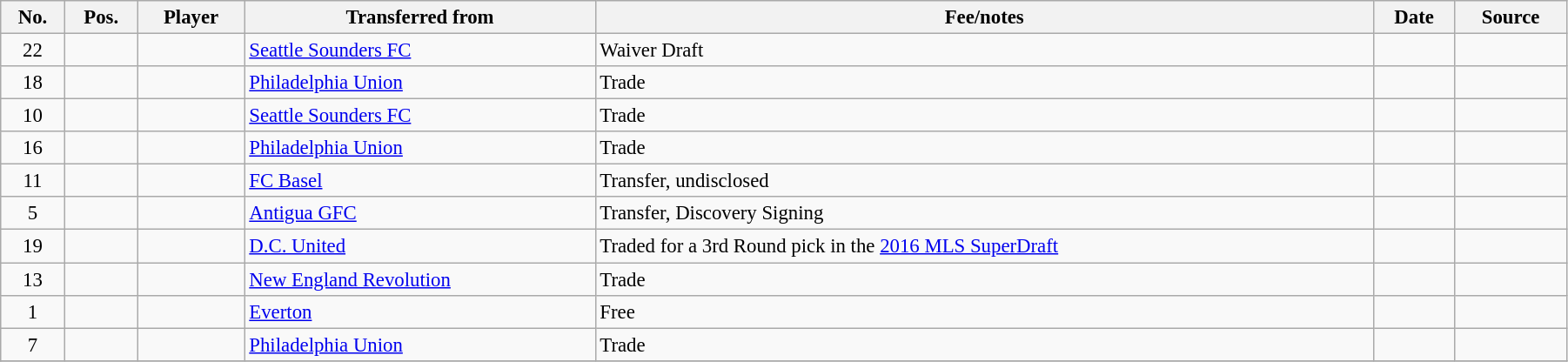<table class="wikitable sortable" style="width:95%; text-align:center; font-size:95%; text-align:left;">
<tr>
<th>No.</th>
<th><strong>Pos.</strong></th>
<th><strong>Player</strong></th>
<th><strong>Transferred from</strong></th>
<th><strong>Fee/notes</strong></th>
<th><strong>Date</strong></th>
<th>Source</th>
</tr>
<tr>
<td align=center>22</td>
<td align=center></td>
<td></td>
<td> <a href='#'>Seattle Sounders FC</a></td>
<td>Waiver Draft</td>
<td></td>
<td></td>
</tr>
<tr>
<td align=center>18</td>
<td align=center></td>
<td></td>
<td> <a href='#'>Philadelphia Union</a></td>
<td>Trade</td>
<td></td>
<td></td>
</tr>
<tr>
<td align=center>10</td>
<td align=center></td>
<td></td>
<td> <a href='#'>Seattle Sounders FC</a></td>
<td>Trade</td>
<td></td>
<td></td>
</tr>
<tr>
<td align=center>16</td>
<td align=center></td>
<td></td>
<td> <a href='#'>Philadelphia Union</a></td>
<td>Trade</td>
<td></td>
<td></td>
</tr>
<tr>
<td align=center>11</td>
<td align=center></td>
<td></td>
<td> <a href='#'>FC Basel</a></td>
<td>Transfer, undisclosed</td>
<td></td>
<td></td>
</tr>
<tr>
<td align=center>5</td>
<td align=center></td>
<td></td>
<td> <a href='#'>Antigua GFC</a></td>
<td>Transfer, Discovery Signing</td>
<td></td>
<td></td>
</tr>
<tr>
<td align=center>19</td>
<td align=center></td>
<td></td>
<td> <a href='#'>D.C. United</a></td>
<td>Traded for a 3rd Round pick in the <a href='#'>2016 MLS SuperDraft</a></td>
<td></td>
<td></td>
</tr>
<tr>
<td align=center>13</td>
<td align=center></td>
<td></td>
<td> <a href='#'>New England Revolution</a></td>
<td>Trade</td>
<td></td>
<td></td>
</tr>
<tr>
<td align=center>1</td>
<td align=center></td>
<td></td>
<td> <a href='#'>Everton</a></td>
<td>Free</td>
<td></td>
<td></td>
</tr>
<tr>
<td align=center>7</td>
<td align=center></td>
<td></td>
<td> <a href='#'>Philadelphia Union</a></td>
<td>Trade</td>
<td></td>
<td></td>
</tr>
<tr>
</tr>
</table>
